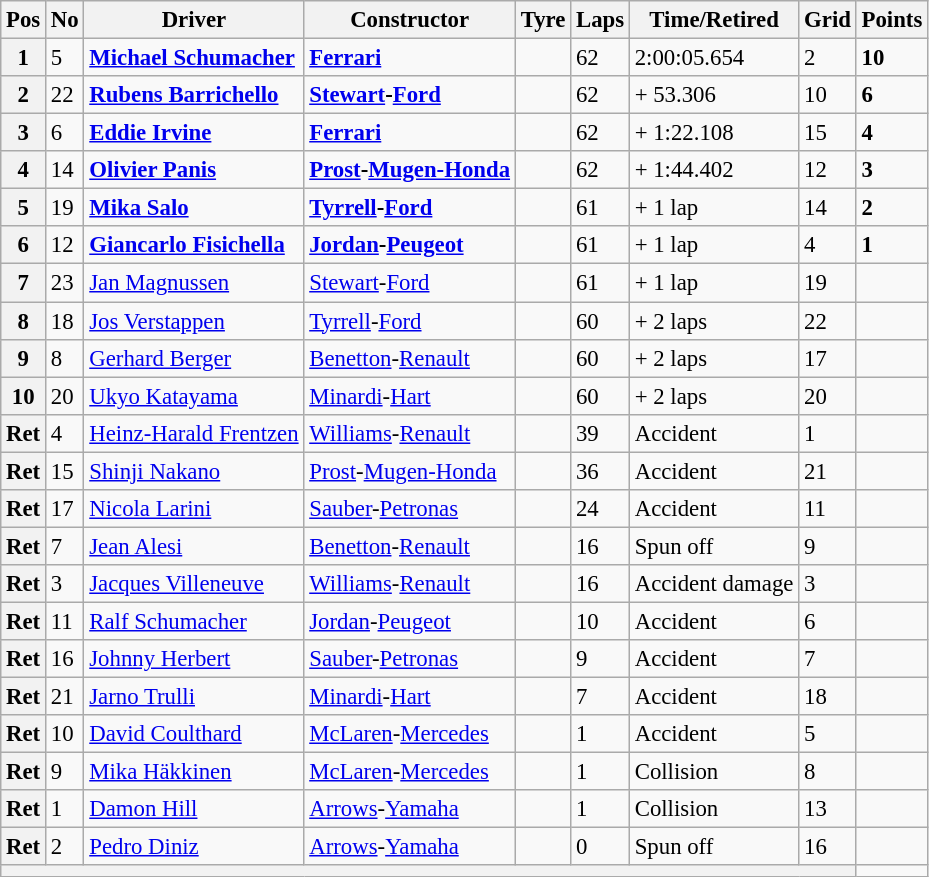<table class="wikitable" style="font-size: 95%;">
<tr>
<th>Pos</th>
<th>No</th>
<th>Driver</th>
<th>Constructor</th>
<th>Tyre</th>
<th>Laps</th>
<th>Time/Retired</th>
<th>Grid</th>
<th>Points</th>
</tr>
<tr>
<th>1</th>
<td>5</td>
<td> <strong><a href='#'>Michael Schumacher</a></strong></td>
<td><strong><a href='#'>Ferrari</a></strong></td>
<td></td>
<td>62</td>
<td>2:00:05.654</td>
<td>2</td>
<td><strong>10</strong></td>
</tr>
<tr>
<th>2</th>
<td>22</td>
<td> <strong><a href='#'>Rubens Barrichello</a></strong></td>
<td><strong><a href='#'>Stewart</a>-<a href='#'>Ford</a></strong></td>
<td></td>
<td>62</td>
<td>+ 53.306</td>
<td>10</td>
<td><strong>6</strong></td>
</tr>
<tr>
<th>3</th>
<td>6</td>
<td> <strong><a href='#'>Eddie Irvine</a></strong></td>
<td><strong><a href='#'>Ferrari</a></strong></td>
<td></td>
<td>62</td>
<td>+ 1:22.108</td>
<td>15</td>
<td><strong>4</strong></td>
</tr>
<tr>
<th>4</th>
<td>14</td>
<td> <strong><a href='#'>Olivier Panis</a></strong></td>
<td><strong><a href='#'>Prost</a>-<a href='#'>Mugen-Honda</a></strong></td>
<td></td>
<td>62</td>
<td>+ 1:44.402</td>
<td>12</td>
<td><strong>3</strong></td>
</tr>
<tr>
<th>5</th>
<td>19</td>
<td> <strong><a href='#'>Mika Salo</a></strong></td>
<td><strong><a href='#'>Tyrrell</a>-<a href='#'>Ford</a></strong></td>
<td></td>
<td>61</td>
<td>+ 1 lap</td>
<td>14</td>
<td><strong>2</strong></td>
</tr>
<tr>
<th>6</th>
<td>12</td>
<td> <strong><a href='#'>Giancarlo Fisichella</a></strong></td>
<td><strong><a href='#'>Jordan</a>-<a href='#'>Peugeot</a></strong></td>
<td></td>
<td>61</td>
<td>+ 1 lap</td>
<td>4</td>
<td><strong>1</strong></td>
</tr>
<tr>
<th>7</th>
<td>23</td>
<td> <a href='#'>Jan Magnussen</a></td>
<td><a href='#'>Stewart</a>-<a href='#'>Ford</a></td>
<td></td>
<td>61</td>
<td>+ 1 lap</td>
<td>19</td>
<td> </td>
</tr>
<tr>
<th>8</th>
<td>18</td>
<td> <a href='#'>Jos Verstappen</a></td>
<td><a href='#'>Tyrrell</a>-<a href='#'>Ford</a></td>
<td></td>
<td>60</td>
<td>+ 2 laps</td>
<td>22</td>
<td> </td>
</tr>
<tr>
<th>9</th>
<td>8</td>
<td> <a href='#'>Gerhard Berger</a></td>
<td><a href='#'>Benetton</a>-<a href='#'>Renault</a></td>
<td></td>
<td>60</td>
<td>+ 2 laps</td>
<td>17</td>
<td> </td>
</tr>
<tr>
<th>10</th>
<td>20</td>
<td> <a href='#'>Ukyo Katayama</a></td>
<td><a href='#'>Minardi</a>-<a href='#'>Hart</a></td>
<td></td>
<td>60</td>
<td>+ 2 laps</td>
<td>20</td>
<td> </td>
</tr>
<tr>
<th>Ret</th>
<td>4</td>
<td> <a href='#'>Heinz-Harald Frentzen</a></td>
<td><a href='#'>Williams</a>-<a href='#'>Renault</a></td>
<td></td>
<td>39</td>
<td>Accident</td>
<td>1</td>
<td> </td>
</tr>
<tr>
<th>Ret</th>
<td>15</td>
<td> <a href='#'>Shinji Nakano</a></td>
<td><a href='#'>Prost</a>-<a href='#'>Mugen-Honda</a></td>
<td></td>
<td>36</td>
<td>Accident</td>
<td>21</td>
<td> </td>
</tr>
<tr>
<th>Ret</th>
<td>17</td>
<td> <a href='#'>Nicola Larini</a></td>
<td><a href='#'>Sauber</a>-<a href='#'>Petronas</a></td>
<td></td>
<td>24</td>
<td>Accident</td>
<td>11</td>
<td> </td>
</tr>
<tr>
<th>Ret</th>
<td>7</td>
<td> <a href='#'>Jean Alesi</a></td>
<td><a href='#'>Benetton</a>-<a href='#'>Renault</a></td>
<td></td>
<td>16</td>
<td>Spun off</td>
<td>9</td>
<td> </td>
</tr>
<tr>
<th>Ret</th>
<td>3</td>
<td> <a href='#'>Jacques Villeneuve</a></td>
<td><a href='#'>Williams</a>-<a href='#'>Renault</a></td>
<td></td>
<td>16</td>
<td>Accident damage</td>
<td>3</td>
<td> </td>
</tr>
<tr>
<th>Ret</th>
<td>11</td>
<td> <a href='#'>Ralf Schumacher</a></td>
<td><a href='#'>Jordan</a>-<a href='#'>Peugeot</a></td>
<td></td>
<td>10</td>
<td>Accident</td>
<td>6</td>
<td> </td>
</tr>
<tr>
<th>Ret</th>
<td>16</td>
<td> <a href='#'>Johnny Herbert</a></td>
<td><a href='#'>Sauber</a>-<a href='#'>Petronas</a></td>
<td></td>
<td>9</td>
<td>Accident</td>
<td>7</td>
<td> </td>
</tr>
<tr>
<th>Ret</th>
<td>21</td>
<td> <a href='#'>Jarno Trulli</a></td>
<td><a href='#'>Minardi</a>-<a href='#'>Hart</a></td>
<td></td>
<td>7</td>
<td>Accident</td>
<td>18</td>
<td> </td>
</tr>
<tr>
<th>Ret</th>
<td>10</td>
<td> <a href='#'>David Coulthard</a></td>
<td><a href='#'>McLaren</a>-<a href='#'>Mercedes</a></td>
<td></td>
<td>1</td>
<td>Accident</td>
<td>5</td>
<td> </td>
</tr>
<tr>
<th>Ret</th>
<td>9</td>
<td> <a href='#'>Mika Häkkinen</a></td>
<td><a href='#'>McLaren</a>-<a href='#'>Mercedes</a></td>
<td></td>
<td>1</td>
<td>Collision</td>
<td>8</td>
<td> </td>
</tr>
<tr>
<th>Ret</th>
<td>1</td>
<td> <a href='#'>Damon Hill</a></td>
<td><a href='#'>Arrows</a>-<a href='#'>Yamaha</a></td>
<td></td>
<td>1</td>
<td>Collision</td>
<td>13</td>
<td> </td>
</tr>
<tr>
<th>Ret</th>
<td>2</td>
<td> <a href='#'>Pedro Diniz</a></td>
<td><a href='#'>Arrows</a>-<a href='#'>Yamaha</a></td>
<td></td>
<td>0</td>
<td>Spun off</td>
<td>16</td>
<td> </td>
</tr>
<tr>
<th colspan="8"></th>
</tr>
</table>
